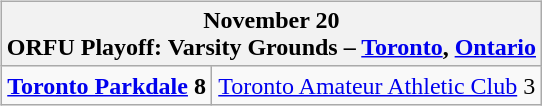<table cellspacing="10">
<tr>
<td valign="top"><br><table class="wikitable">
<tr>
<th bgcolor="#DDDDDD" colspan="4">November 20<br>ORFU Playoff: Varsity Grounds – <a href='#'>Toronto</a>, <a href='#'>Ontario</a></th>
</tr>
<tr>
<td align="center"><strong><a href='#'>Toronto Parkdale</a> 8</strong></td>
<td align="center"><a href='#'>Toronto Amateur Athletic Club</a> 3</td>
</tr>
</table>
</td>
</tr>
</table>
